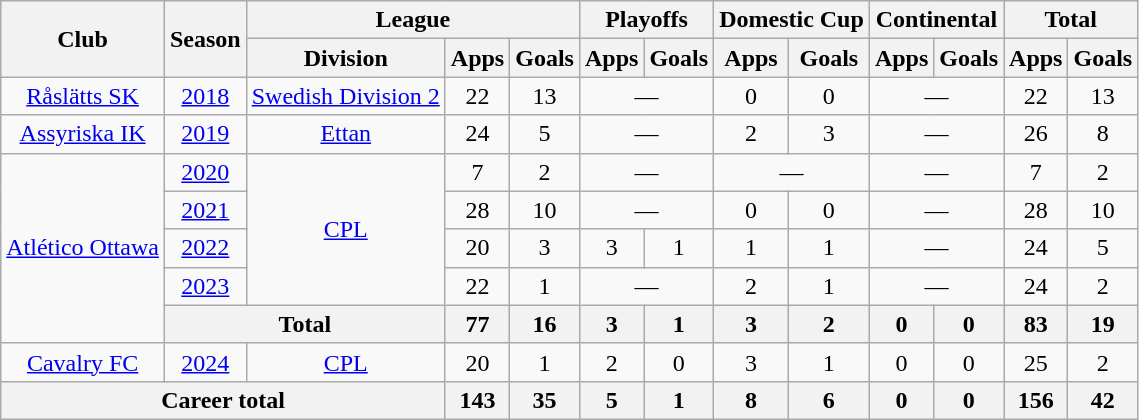<table class="wikitable" style="text-align: center">
<tr>
<th rowspan="2">Club</th>
<th rowspan="2">Season</th>
<th colspan="3">League</th>
<th colspan="2">Playoffs</th>
<th colspan="2">Domestic Cup</th>
<th colspan="2">Continental</th>
<th colspan="2">Total</th>
</tr>
<tr>
<th>Division</th>
<th>Apps</th>
<th>Goals</th>
<th>Apps</th>
<th>Goals</th>
<th>Apps</th>
<th>Goals</th>
<th>Apps</th>
<th>Goals</th>
<th>Apps</th>
<th>Goals</th>
</tr>
<tr>
<td><a href='#'>Råslätts SK</a></td>
<td><a href='#'>2018</a></td>
<td><a href='#'>Swedish Division 2</a></td>
<td>22</td>
<td>13</td>
<td colspan="2">—</td>
<td>0</td>
<td>0</td>
<td colspan="2">—</td>
<td>22</td>
<td>13</td>
</tr>
<tr>
<td><a href='#'>Assyriska IK</a></td>
<td><a href='#'>2019</a></td>
<td><a href='#'>Ettan</a></td>
<td>24</td>
<td>5</td>
<td colspan="2">—</td>
<td>2</td>
<td>3</td>
<td colspan="2">—</td>
<td>26</td>
<td>8</td>
</tr>
<tr>
<td rowspan=5><a href='#'>Atlético Ottawa</a></td>
<td><a href='#'>2020</a></td>
<td rowspan=4><a href='#'>CPL</a></td>
<td>7</td>
<td>2</td>
<td colspan="2">—</td>
<td colspan="2">—</td>
<td colspan="2">—</td>
<td>7</td>
<td>2</td>
</tr>
<tr>
<td><a href='#'>2021</a></td>
<td>28</td>
<td>10</td>
<td colspan="2">—</td>
<td>0</td>
<td>0</td>
<td colspan="2">—</td>
<td>28</td>
<td>10</td>
</tr>
<tr>
<td><a href='#'>2022</a></td>
<td>20</td>
<td>3</td>
<td>3</td>
<td>1</td>
<td>1</td>
<td>1</td>
<td colspan="2">—</td>
<td>24</td>
<td>5</td>
</tr>
<tr>
<td><a href='#'>2023</a></td>
<td>22</td>
<td>1</td>
<td colspan="2">—</td>
<td>2</td>
<td>1</td>
<td colspan="2">—</td>
<td>24</td>
<td>2</td>
</tr>
<tr>
<th colspan="2">Total</th>
<th>77</th>
<th>16</th>
<th>3</th>
<th>1</th>
<th>3</th>
<th>2</th>
<th>0</th>
<th>0</th>
<th>83</th>
<th>19</th>
</tr>
<tr>
<td><a href='#'>Cavalry FC</a></td>
<td><a href='#'>2024</a></td>
<td><a href='#'>CPL</a></td>
<td>20</td>
<td>1</td>
<td>2</td>
<td>0</td>
<td>3</td>
<td>1</td>
<td>0</td>
<td>0</td>
<td>25</td>
<td>2</td>
</tr>
<tr>
<th colspan="3">Career total</th>
<th>143</th>
<th>35</th>
<th>5</th>
<th>1</th>
<th>8</th>
<th>6</th>
<th>0</th>
<th>0</th>
<th>156</th>
<th>42</th>
</tr>
</table>
